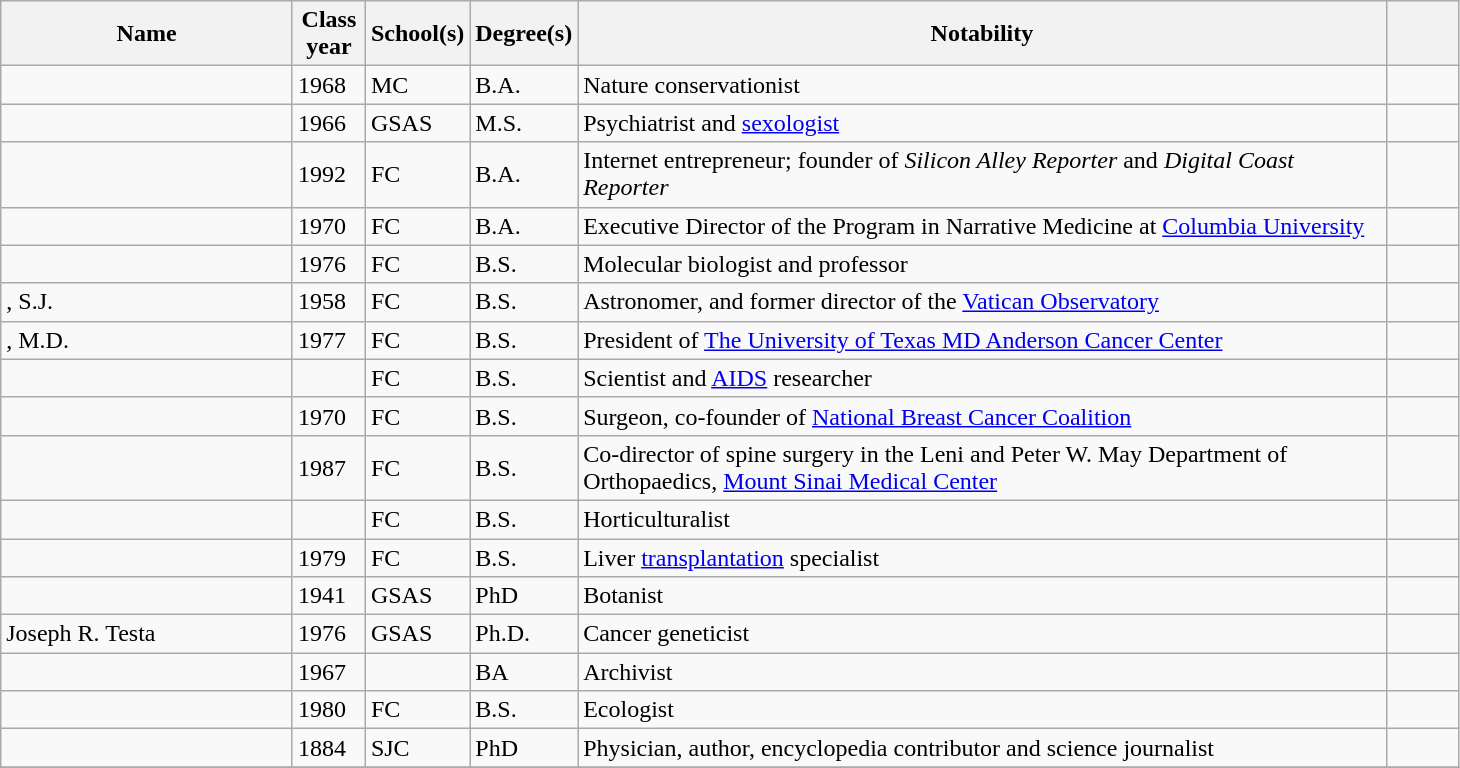<table class="wikitable sortable" style="width:77%">
<tr>
<th style="width:20%;">Name</th>
<th style="width:5%;">Class year</th>
<th style="width:5%;">School(s)</th>
<th style="width:5%;">Degree(s)</th>
<th style="width:*;" class="unsortable">Notability</th>
<th style="width:5%;" class="unsortable"></th>
</tr>
<tr>
<td></td>
<td>1968</td>
<td>MC</td>
<td>B.A.</td>
<td>Nature conservationist</td>
<td style="text-align:center"></td>
</tr>
<tr>
<td></td>
<td>1966</td>
<td>GSAS</td>
<td>M.S.</td>
<td>Psychiatrist and <a href='#'>sexologist</a></td>
<td align=center></td>
</tr>
<tr>
<td></td>
<td>1992</td>
<td>FC</td>
<td>B.A.</td>
<td>Internet entrepreneur; founder of <em>Silicon Alley Reporter</em> and <em>Digital Coast Reporter</em></td>
<td></td>
</tr>
<tr>
<td></td>
<td>1970</td>
<td>FC</td>
<td>B.A.</td>
<td>Executive Director of the Program in Narrative Medicine at <a href='#'>Columbia University</a></td>
<td style=text-align:center></td>
</tr>
<tr>
<td></td>
<td>1976</td>
<td>FC</td>
<td>B.S.</td>
<td>Molecular biologist and professor</td>
<td style=text-align:center></td>
</tr>
<tr>
<td>, S.J.</td>
<td>1958</td>
<td>FC</td>
<td>B.S.</td>
<td>Astronomer, and former director of the <a href='#'>Vatican Observatory</a></td>
<td></td>
</tr>
<tr>
<td>, M.D.</td>
<td>1977</td>
<td>FC</td>
<td>B.S.</td>
<td>President of <a href='#'>The University of Texas MD Anderson Cancer Center</a></td>
<td></td>
</tr>
<tr>
<td></td>
<td></td>
<td>FC</td>
<td>B.S.</td>
<td>Scientist and <a href='#'>AIDS</a> researcher</td>
<td style=text-align:center></td>
</tr>
<tr>
<td></td>
<td>1970</td>
<td>FC</td>
<td>B.S.</td>
<td>Surgeon, co-founder of <a href='#'>National Breast Cancer Coalition</a></td>
<td style=text-align:center></td>
</tr>
<tr>
<td></td>
<td>1987</td>
<td>FC</td>
<td>B.S.</td>
<td>Co-director of spine surgery in the Leni and Peter W. May Department of Orthopaedics, <a href='#'>Mount Sinai Medical Center</a></td>
<td align=center></td>
</tr>
<tr>
<td></td>
<td></td>
<td>FC</td>
<td>B.S.</td>
<td>Horticulturalist</td>
<td align=center></td>
</tr>
<tr>
<td></td>
<td>1979</td>
<td>FC</td>
<td>B.S.</td>
<td>Liver <a href='#'>transplantation</a> specialist</td>
<td style=text-align:center></td>
</tr>
<tr>
<td></td>
<td>1941</td>
<td>GSAS</td>
<td>PhD</td>
<td>Botanist</td>
<td style=text-align:center></td>
</tr>
<tr>
<td>Joseph R. Testa</td>
<td>1976</td>
<td>GSAS</td>
<td>Ph.D.</td>
<td>Cancer geneticist</td>
<td></td>
</tr>
<tr>
<td></td>
<td>1967</td>
<td></td>
<td>BA</td>
<td>Archivist</td>
<td></td>
</tr>
<tr>
<td></td>
<td>1980</td>
<td>FC</td>
<td>B.S.</td>
<td>Ecologist</td>
<td style="text-align:center"></td>
</tr>
<tr>
<td></td>
<td>1884</td>
<td>SJC</td>
<td>PhD</td>
<td>Physician, author, encyclopedia contributor and science journalist</td>
<td></td>
</tr>
<tr>
</tr>
</table>
